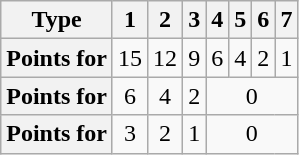<table class="wikitable plainrowheaders floatright" style="text-align: center">
<tr>
<th scope="col">Type</th>
<th scope="col">1</th>
<th scope="col">2</th>
<th scope="col">3</th>
<th scope="col">4</th>
<th scope="col">5</th>
<th scope="col">6</th>
<th scope="col">7</th>
</tr>
<tr>
<th scope="row" style="text-align:left;">Points for  </th>
<td>15</td>
<td>12</td>
<td>9</td>
<td>6</td>
<td>4</td>
<td>2</td>
<td>1</td>
</tr>
<tr>
<th scope="row" style="text-align:left;">Points for  </th>
<td>6</td>
<td>4</td>
<td>2</td>
<td colspan="4">0</td>
</tr>
<tr>
<th scope="row" style="text-align:left;">Points for  </th>
<td>3</td>
<td>2</td>
<td>1</td>
<td colspan="4">0</td>
</tr>
</table>
